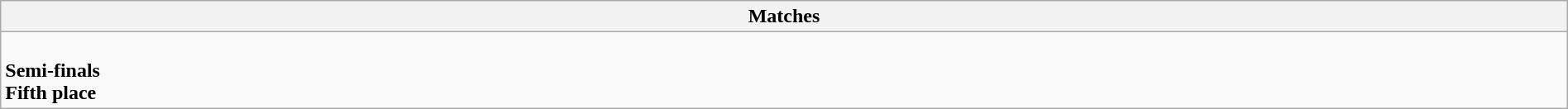<table class="wikitable collapsible collapsed" style="width:100%;">
<tr>
<th>Matches</th>
</tr>
<tr>
<td><br><strong>Semi-finals</strong>

<br><strong>Fifth place</strong>
</td>
</tr>
</table>
